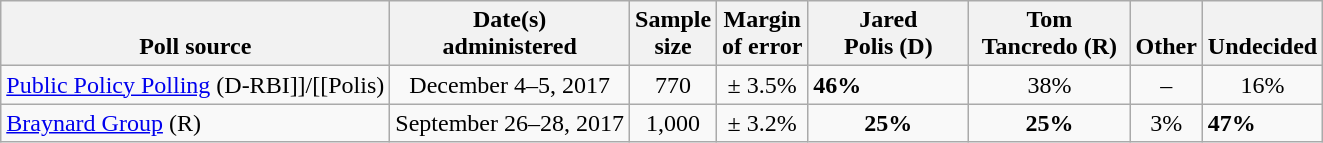<table class="wikitable">
<tr valign=bottom>
<th>Poll source</th>
<th>Date(s)<br>administered</th>
<th>Sample<br>size</th>
<th>Margin<br>of error</th>
<th style="width:100px;">Jared<br>Polis (D)</th>
<th style="width:100px;">Tom<br>Tancredo (R)</th>
<th>Other</th>
<th>Undecided</th>
</tr>
<tr>
<td><a href='#'>Public Policy Polling</a> (D-RBI]]/[[Polis)</td>
<td align=center>December 4–5, 2017</td>
<td align=center>770</td>
<td align=center>± 3.5%</td>
<td><strong>46%</strong></td>
<td align=center>38%</td>
<td align=center>–</td>
<td align=center>16%</td>
</tr>
<tr>
<td><a href='#'>Braynard Group</a> (R)</td>
<td align=center>September 26–28, 2017</td>
<td align=center>1,000</td>
<td align=center>± 3.2%</td>
<td align=center><strong>25%</strong></td>
<td align=center><strong>25%</strong></td>
<td align=center>3%</td>
<td><strong>47%</strong></td>
</tr>
</table>
